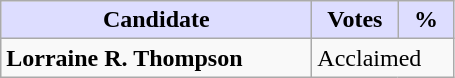<table class="wikitable">
<tr>
<th style="background:#ddf; width:200px;">Candidate</th>
<th style="background:#ddf; width:50px;">Votes</th>
<th style="background:#ddf; width:30px;">%</th>
</tr>
<tr>
<td><strong>Lorraine R. Thompson</strong></td>
<td colspan="2">Acclaimed</td>
</tr>
</table>
